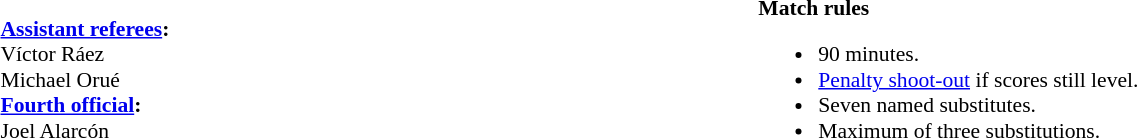<table width=100% style="font-size: 90%">
<tr>
<td><br><strong><a href='#'>Assistant referees</a>:</strong>
<br>Víctor Ráez
<br>Michael Orué
<br><strong><a href='#'>Fourth official</a>:</strong>
<br>Joel Alarcón
<br></td>
<td style="width:60%; vertical-align:top"><br><strong>Match rules</strong><ul><li>90 minutes.</li><li><a href='#'>Penalty shoot-out</a> if scores still level.</li><li>Seven named substitutes.</li><li>Maximum of three substitutions.</li></ul></td>
</tr>
</table>
